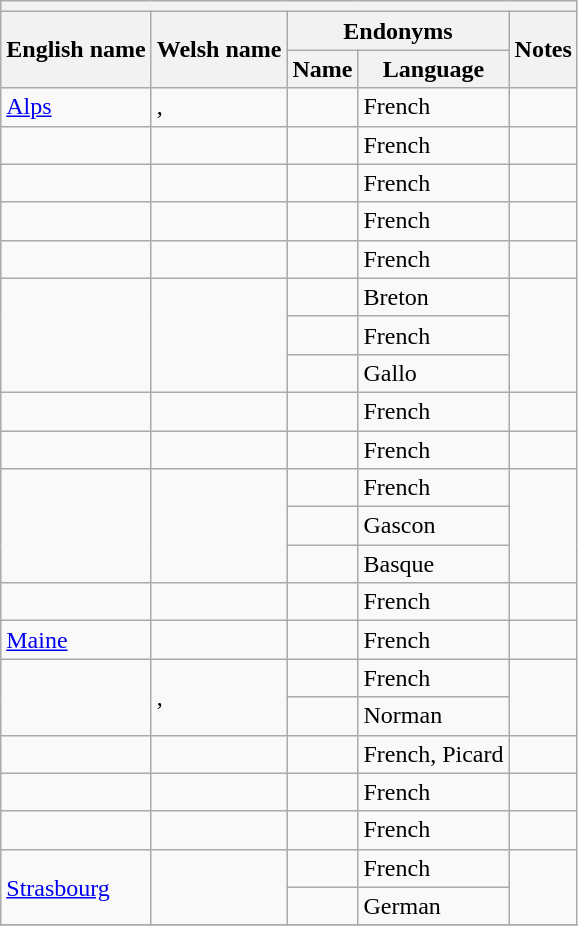<table class="wikitable sortable">
<tr>
<th colspan="5"> </th>
</tr>
<tr>
<th rowspan="2">English name</th>
<th rowspan="2">Welsh name</th>
<th colspan="2">Endonyms</th>
<th rowspan="2" class="unsortable">Notes</th>
</tr>
<tr>
<th>Name</th>
<th>Language</th>
</tr>
<tr>
<td><a href='#'>Alps</a></td>
<td>, </td>
<td></td>
<td>French</td>
<td></td>
</tr>
<tr>
<td></td>
<td></td>
<td></td>
<td>French</td>
<td></td>
</tr>
<tr>
<td></td>
<td></td>
<td></td>
<td>French</td>
<td></td>
</tr>
<tr>
<td></td>
<td></td>
<td></td>
<td>French</td>
<td></td>
</tr>
<tr>
<td></td>
<td></td>
<td></td>
<td>French</td>
<td></td>
</tr>
<tr>
<td rowspan="3"></td>
<td rowspan="3"></td>
<td></td>
<td>Breton</td>
<td rowspan="3"></td>
</tr>
<tr>
<td></td>
<td>French</td>
</tr>
<tr>
<td></td>
<td>Gallo</td>
</tr>
<tr>
<td></td>
<td></td>
<td></td>
<td>French</td>
<td></td>
</tr>
<tr>
<td></td>
<td></td>
<td></td>
<td>French</td>
<td></td>
</tr>
<tr>
<td rowspan="3"></td>
<td rowspan="3"></td>
<td></td>
<td>French</td>
<td rowspan="3"></td>
</tr>
<tr>
<td></td>
<td>Gascon</td>
</tr>
<tr>
<td></td>
<td>Basque</td>
</tr>
<tr>
<td></td>
<td></td>
<td></td>
<td>French</td>
<td></td>
</tr>
<tr>
<td><a href='#'>Maine</a></td>
<td></td>
<td></td>
<td>French</td>
<td></td>
</tr>
<tr>
<td rowspan="2"></td>
<td rowspan="2">, </td>
<td></td>
<td>French</td>
<td rowspan="2"></td>
</tr>
<tr>
<td></td>
<td>Norman</td>
</tr>
<tr>
<td></td>
<td></td>
<td></td>
<td>French, Picard</td>
<td></td>
</tr>
<tr>
<td></td>
<td></td>
<td></td>
<td>French</td>
<td></td>
</tr>
<tr>
<td></td>
<td></td>
<td></td>
<td>French</td>
<td></td>
</tr>
<tr>
<td rowspan="2"><a href='#'>Strasbourg</a></td>
<td rowspan="2"></td>
<td></td>
<td>French</td>
<td rowspan ="2"></td>
</tr>
<tr>
<td></td>
<td>German</td>
</tr>
<tr>
</tr>
</table>
